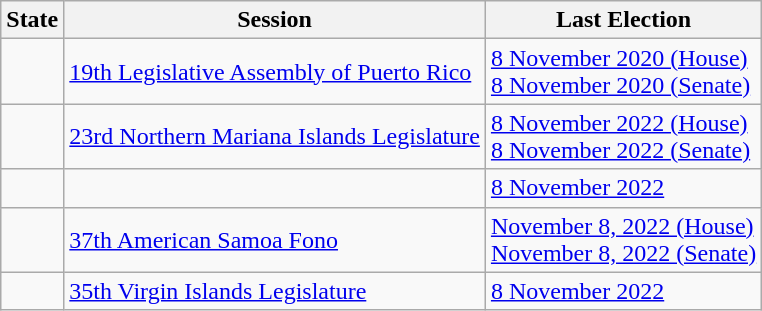<table class="wikitable">
<tr>
<th>State</th>
<th>Session</th>
<th>Last Election</th>
</tr>
<tr>
<td></td>
<td><a href='#'>19th Legislative Assembly of Puerto Rico</a></td>
<td><a href='#'>8 November 2020 (House)</a><br><a href='#'>8 November 2020 (Senate)</a></td>
</tr>
<tr>
<td></td>
<td><a href='#'>23rd Northern Mariana Islands Legislature</a></td>
<td><a href='#'>8 November 2022 (House)</a><br><a href='#'>8 November 2022 (Senate)</a></td>
</tr>
<tr>
<td></td>
<td></td>
<td><a href='#'>8 November 2022</a></td>
</tr>
<tr>
<td></td>
<td><a href='#'>37th American Samoa Fono</a></td>
<td><a href='#'>November 8, 2022 (House)</a><br><a href='#'>November 8, 2022 (Senate)</a></td>
</tr>
<tr>
<td></td>
<td><a href='#'>35th Virgin Islands Legislature</a></td>
<td><a href='#'>8 November 2022</a></td>
</tr>
</table>
